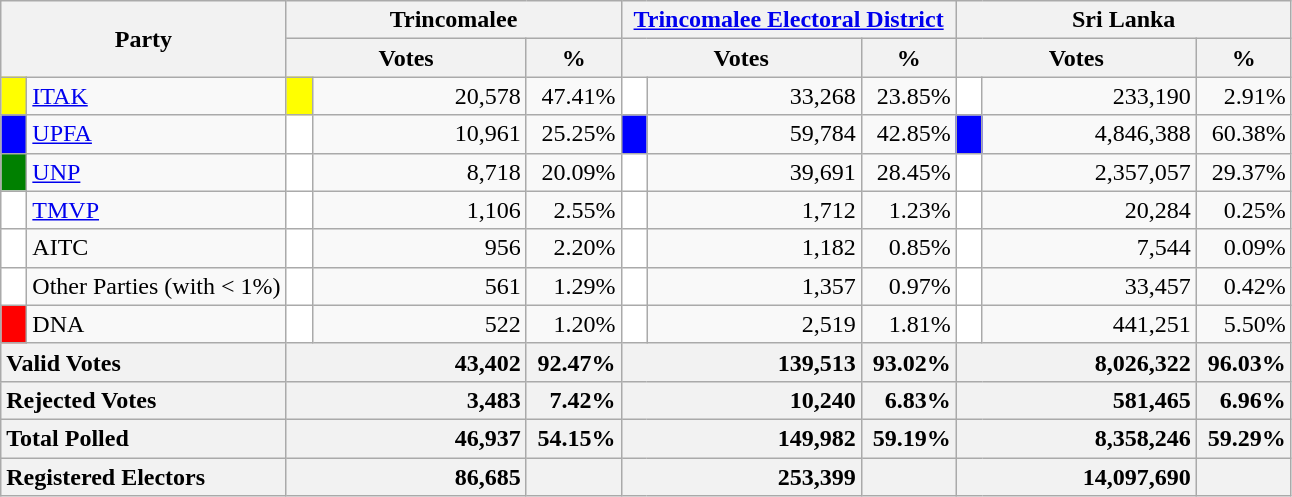<table class="wikitable">
<tr>
<th colspan="2" width="144px"rowspan="2">Party</th>
<th colspan="3" width="216px">Trincomalee</th>
<th colspan="3" width="216px"><a href='#'>Trincomalee Electoral District</a></th>
<th colspan="3" width="216px">Sri Lanka</th>
</tr>
<tr>
<th colspan="2" width="144px">Votes</th>
<th>%</th>
<th colspan="2" width="144px">Votes</th>
<th>%</th>
<th colspan="2" width="144px">Votes</th>
<th>%</th>
</tr>
<tr>
<td style="background-color:yellow;" width="10px"></td>
<td style="text-align:left;"><a href='#'>ITAK</a></td>
<td style="background-color:yellow;" width="10px"></td>
<td style="text-align:right;">20,578</td>
<td style="text-align:right;">47.41%</td>
<td style="background-color:white;" width="10px"></td>
<td style="text-align:right;">33,268</td>
<td style="text-align:right;">23.85%</td>
<td style="background-color:white;" width="10px"></td>
<td style="text-align:right;">233,190</td>
<td style="text-align:right;">2.91%</td>
</tr>
<tr>
<td style="background-color:blue;" width="10px"></td>
<td style="text-align:left;"><a href='#'>UPFA</a></td>
<td style="background-color:white;" width="10px"></td>
<td style="text-align:right;">10,961</td>
<td style="text-align:right;">25.25%</td>
<td style="background-color:blue;" width="10px"></td>
<td style="text-align:right;">59,784</td>
<td style="text-align:right;">42.85%</td>
<td style="background-color:blue;" width="10px"></td>
<td style="text-align:right;">4,846,388</td>
<td style="text-align:right;">60.38%</td>
</tr>
<tr>
<td style="background-color:green;" width="10px"></td>
<td style="text-align:left;"><a href='#'>UNP</a></td>
<td style="background-color:white;" width="10px"></td>
<td style="text-align:right;">8,718</td>
<td style="text-align:right;">20.09%</td>
<td style="background-color:white;" width="10px"></td>
<td style="text-align:right;">39,691</td>
<td style="text-align:right;">28.45%</td>
<td style="background-color:white;" width="10px"></td>
<td style="text-align:right;">2,357,057</td>
<td style="text-align:right;">29.37%</td>
</tr>
<tr>
<td style="background-color:white;" width="10px"></td>
<td style="text-align:left;"><a href='#'>TMVP</a></td>
<td style="background-color:white;" width="10px"></td>
<td style="text-align:right;">1,106</td>
<td style="text-align:right;">2.55%</td>
<td style="background-color:white;" width="10px"></td>
<td style="text-align:right;">1,712</td>
<td style="text-align:right;">1.23%</td>
<td style="background-color:white;" width="10px"></td>
<td style="text-align:right;">20,284</td>
<td style="text-align:right;">0.25%</td>
</tr>
<tr>
<td style="background-color:white;" width="10px"></td>
<td style="text-align:left;">AITC</td>
<td style="background-color:white;" width="10px"></td>
<td style="text-align:right;">956</td>
<td style="text-align:right;">2.20%</td>
<td style="background-color:white;" width="10px"></td>
<td style="text-align:right;">1,182</td>
<td style="text-align:right;">0.85%</td>
<td style="background-color:white;" width="10px"></td>
<td style="text-align:right;">7,544</td>
<td style="text-align:right;">0.09%</td>
</tr>
<tr>
<td style="background-color:white;" width="10px"></td>
<td style="text-align:left;">Other Parties (with < 1%)</td>
<td style="background-color:white;" width="10px"></td>
<td style="text-align:right;">561</td>
<td style="text-align:right;">1.29%</td>
<td style="background-color:white;" width="10px"></td>
<td style="text-align:right;">1,357</td>
<td style="text-align:right;">0.97%</td>
<td style="background-color:white;" width="10px"></td>
<td style="text-align:right;">33,457</td>
<td style="text-align:right;">0.42%</td>
</tr>
<tr>
<td style="background-color:red;" width="10px"></td>
<td style="text-align:left;">DNA</td>
<td style="background-color:white;" width="10px"></td>
<td style="text-align:right;">522</td>
<td style="text-align:right;">1.20%</td>
<td style="background-color:white;" width="10px"></td>
<td style="text-align:right;">2,519</td>
<td style="text-align:right;">1.81%</td>
<td style="background-color:white;" width="10px"></td>
<td style="text-align:right;">441,251</td>
<td style="text-align:right;">5.50%</td>
</tr>
<tr>
<th colspan="2" width="144px"style="text-align:left;">Valid Votes</th>
<th style="text-align:right;"colspan="2" width="144px">43,402</th>
<th style="text-align:right;">92.47%</th>
<th style="text-align:right;"colspan="2" width="144px">139,513</th>
<th style="text-align:right;">93.02%</th>
<th style="text-align:right;"colspan="2" width="144px">8,026,322</th>
<th style="text-align:right;">96.03%</th>
</tr>
<tr>
<th colspan="2" width="144px"style="text-align:left;">Rejected Votes</th>
<th style="text-align:right;"colspan="2" width="144px">3,483</th>
<th style="text-align:right;">7.42%</th>
<th style="text-align:right;"colspan="2" width="144px">10,240</th>
<th style="text-align:right;">6.83%</th>
<th style="text-align:right;"colspan="2" width="144px">581,465</th>
<th style="text-align:right;">6.96%</th>
</tr>
<tr>
<th colspan="2" width="144px"style="text-align:left;">Total Polled</th>
<th style="text-align:right;"colspan="2" width="144px">46,937</th>
<th style="text-align:right;">54.15%</th>
<th style="text-align:right;"colspan="2" width="144px">149,982</th>
<th style="text-align:right;">59.19%</th>
<th style="text-align:right;"colspan="2" width="144px">8,358,246</th>
<th style="text-align:right;">59.29%</th>
</tr>
<tr>
<th colspan="2" width="144px"style="text-align:left;">Registered Electors</th>
<th style="text-align:right;"colspan="2" width="144px">86,685</th>
<th></th>
<th style="text-align:right;"colspan="2" width="144px">253,399</th>
<th></th>
<th style="text-align:right;"colspan="2" width="144px">14,097,690</th>
<th></th>
</tr>
</table>
